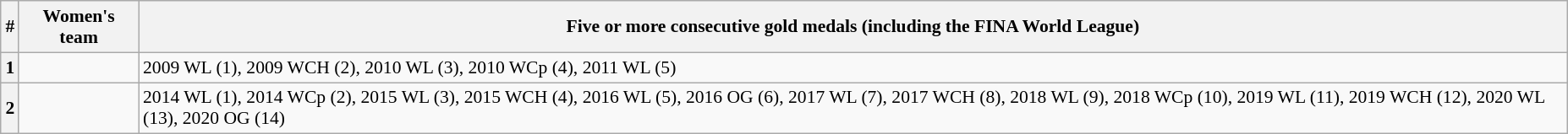<table class="wikitable" style="text-align: left; font-size: 90%; margin-left: 1em;">
<tr>
<th>#</th>
<th>Women's team</th>
<th>Five or more consecutive gold medals (including the FINA World League)</th>
</tr>
<tr>
<th>1</th>
<td></td>
<td>2009 WL (1), 2009 WCH (2), 2010 WL (3), 2010 WCp (4), 2011 WL (5)</td>
</tr>
<tr>
<th>2</th>
<td></td>
<td>2014 WL (1), 2014 WCp (2), 2015 WL (3), 2015 WCH (4), 2016 WL (5), 2016 OG (6), 2017 WL (7), 2017 WCH (8), 2018 WL (9), 2018 WCp (10), 2019 WL (11), 2019 WCH (12), 2020 WL (13), 2020 OG (14)</td>
</tr>
</table>
